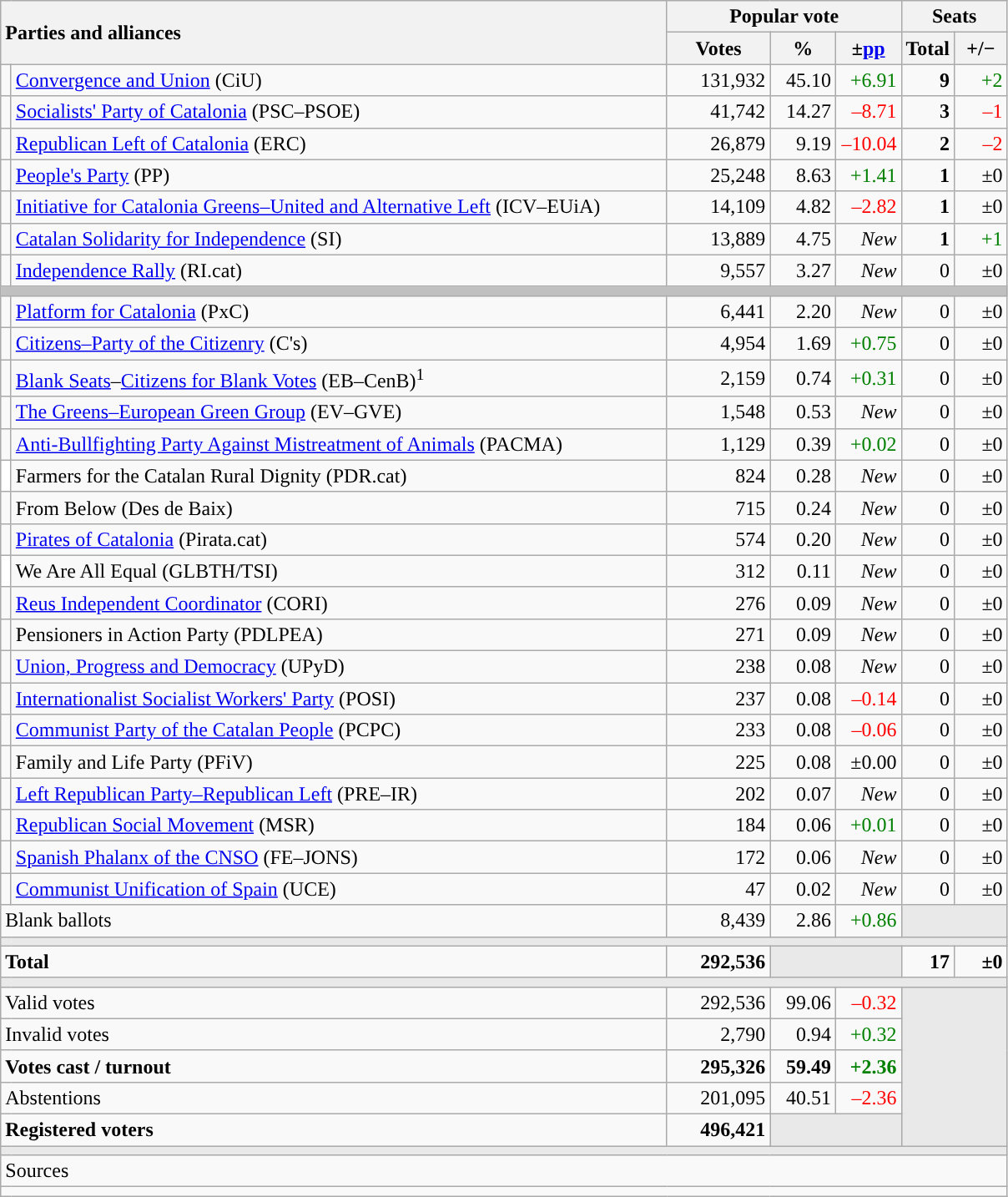<table class="wikitable" style="text-align:right;">
<tr>
<th style="text-align:left;" rowspan="2" colspan="2" width="525">Parties and alliances</th>
<th colspan="3">Popular vote</th>
<th colspan="2">Seats</th>
</tr>
<tr>
<th width="75">Votes</th>
<th width="45">%</th>
<th width="45">±<a href='#'>pp</a></th>
<th width="35">Total</th>
<th width="35">+/−</th>
</tr>
<tr>
<td width="1" style="color:inherit;background:"></td>
<td align="left"><a href='#'>Convergence and Union</a> (CiU)</td>
<td>131,932</td>
<td>45.10</td>
<td style="color:green;">+6.91</td>
<td><strong>9</strong></td>
<td style="color:green;">+2</td>
</tr>
<tr>
<td style="color:inherit;background:"></td>
<td align="left"><a href='#'>Socialists' Party of Catalonia</a> (PSC–PSOE)</td>
<td>41,742</td>
<td>14.27</td>
<td style="color:red;">–8.71</td>
<td><strong>3</strong></td>
<td style="color:red;">–1</td>
</tr>
<tr>
<td style="color:inherit;background:"></td>
<td align="left"><a href='#'>Republican Left of Catalonia</a> (ERC)</td>
<td>26,879</td>
<td>9.19</td>
<td style="color:red;">–10.04</td>
<td><strong>2</strong></td>
<td style="color:red;">–2</td>
</tr>
<tr>
<td style="color:inherit;background:"></td>
<td align="left"><a href='#'>People's Party</a> (PP)</td>
<td>25,248</td>
<td>8.63</td>
<td style="color:green;">+1.41</td>
<td><strong>1</strong></td>
<td>±0</td>
</tr>
<tr>
<td style="color:inherit;background:"></td>
<td align="left"><a href='#'>Initiative for Catalonia Greens–United and Alternative Left</a> (ICV–EUiA)</td>
<td>14,109</td>
<td>4.82</td>
<td style="color:red;">–2.82</td>
<td><strong>1</strong></td>
<td>±0</td>
</tr>
<tr>
<td style="color:inherit;background:"></td>
<td align="left"><a href='#'>Catalan Solidarity for Independence</a> (SI)</td>
<td>13,889</td>
<td>4.75</td>
<td><em>New</em></td>
<td><strong>1</strong></td>
<td style="color:green;">+1</td>
</tr>
<tr>
<td style="color:inherit;background:"></td>
<td align="left"><a href='#'>Independence Rally</a> (RI.cat)</td>
<td>9,557</td>
<td>3.27</td>
<td><em>New</em></td>
<td>0</td>
<td>±0</td>
</tr>
<tr>
<td colspan="7" bgcolor="#C0C0C0"></td>
</tr>
<tr>
<td style="color:inherit;background:"></td>
<td align="left"><a href='#'>Platform for Catalonia</a> (PxC)</td>
<td>6,441</td>
<td>2.20</td>
<td><em>New</em></td>
<td>0</td>
<td>±0</td>
</tr>
<tr>
<td style="color:inherit;background:"></td>
<td align="left"><a href='#'>Citizens–Party of the Citizenry</a> (C's)</td>
<td>4,954</td>
<td>1.69</td>
<td style="color:green;">+0.75</td>
<td>0</td>
<td>±0</td>
</tr>
<tr>
<td style="color:inherit;background:"></td>
<td align="left"><a href='#'>Blank Seats</a>–<a href='#'>Citizens for Blank Votes</a> (EB–CenB)<sup>1</sup></td>
<td>2,159</td>
<td>0.74</td>
<td style="color:green;">+0.31</td>
<td>0</td>
<td>±0</td>
</tr>
<tr>
<td style="color:inherit;background:"></td>
<td align="left"><a href='#'>The Greens–European Green Group</a> (EV–GVE)</td>
<td>1,548</td>
<td>0.53</td>
<td><em>New</em></td>
<td>0</td>
<td>±0</td>
</tr>
<tr>
<td style="color:inherit;background:"></td>
<td align="left"><a href='#'>Anti-Bullfighting Party Against Mistreatment of Animals</a> (PACMA)</td>
<td>1,129</td>
<td>0.39</td>
<td style="color:green;">+0.02</td>
<td>0</td>
<td>±0</td>
</tr>
<tr>
<td bgcolor="white"></td>
<td align="left">Farmers for the Catalan Rural Dignity (PDR.cat)</td>
<td>824</td>
<td>0.28</td>
<td><em>New</em></td>
<td>0</td>
<td>±0</td>
</tr>
<tr>
<td style="color:inherit;background:"></td>
<td align="left">From Below (Des de Baix)</td>
<td>715</td>
<td>0.24</td>
<td><em>New</em></td>
<td>0</td>
<td>±0</td>
</tr>
<tr>
<td style="color:inherit;background:"></td>
<td align="left"><a href='#'>Pirates of Catalonia</a> (Pirata.cat)</td>
<td>574</td>
<td>0.20</td>
<td><em>New</em></td>
<td>0</td>
<td>±0</td>
</tr>
<tr>
<td bgcolor="white"></td>
<td align="left">We Are All Equal (GLBTH/TSI)</td>
<td>312</td>
<td>0.11</td>
<td><em>New</em></td>
<td>0</td>
<td>±0</td>
</tr>
<tr>
<td style="color:inherit;background:"></td>
<td align="left"><a href='#'>Reus Independent Coordinator</a> (CORI)</td>
<td>276</td>
<td>0.09</td>
<td><em>New</em></td>
<td>0</td>
<td>±0</td>
</tr>
<tr>
<td style="color:inherit;background:"></td>
<td align="left">Pensioners in Action Party (PDLPEA)</td>
<td>271</td>
<td>0.09</td>
<td><em>New</em></td>
<td>0</td>
<td>±0</td>
</tr>
<tr>
<td style="color:inherit;background:"></td>
<td align="left"><a href='#'>Union, Progress and Democracy</a> (UPyD)</td>
<td>238</td>
<td>0.08</td>
<td><em>New</em></td>
<td>0</td>
<td>±0</td>
</tr>
<tr>
<td style="color:inherit;background:"></td>
<td align="left"><a href='#'>Internationalist Socialist Workers' Party</a> (POSI)</td>
<td>237</td>
<td>0.08</td>
<td style="color:red;">–0.14</td>
<td>0</td>
<td>±0</td>
</tr>
<tr>
<td style="color:inherit;background:"></td>
<td align="left"><a href='#'>Communist Party of the Catalan People</a> (PCPC)</td>
<td>233</td>
<td>0.08</td>
<td style="color:red;">–0.06</td>
<td>0</td>
<td>±0</td>
</tr>
<tr>
<td style="color:inherit;background:"></td>
<td align="left">Family and Life Party (PFiV)</td>
<td>225</td>
<td>0.08</td>
<td>±0.00</td>
<td>0</td>
<td>±0</td>
</tr>
<tr>
<td style="color:inherit;background:"></td>
<td align="left"><a href='#'>Left Republican Party–Republican Left</a> (PRE–IR)</td>
<td>202</td>
<td>0.07</td>
<td><em>New</em></td>
<td>0</td>
<td>±0</td>
</tr>
<tr>
<td style="color:inherit;background:"></td>
<td align="left"><a href='#'>Republican Social Movement</a> (MSR)</td>
<td>184</td>
<td>0.06</td>
<td style="color:green;">+0.01</td>
<td>0</td>
<td>±0</td>
</tr>
<tr>
<td style="color:inherit;background:"></td>
<td align="left"><a href='#'>Spanish Phalanx of the CNSO</a> (FE–JONS)</td>
<td>172</td>
<td>0.06</td>
<td><em>New</em></td>
<td>0</td>
<td>±0</td>
</tr>
<tr>
<td style="color:inherit;background:"></td>
<td align="left"><a href='#'>Communist Unification of Spain</a> (UCE)</td>
<td>47</td>
<td>0.02</td>
<td><em>New</em></td>
<td>0</td>
<td>±0</td>
</tr>
<tr>
<td align="left" colspan="2">Blank ballots</td>
<td>8,439</td>
<td>2.86</td>
<td style="color:green;">+0.86</td>
<td bgcolor="#E9E9E9" colspan="2"></td>
</tr>
<tr>
<td colspan="7" bgcolor="#E9E9E9"></td>
</tr>
<tr style="font-weight:bold;">
<td align="left" colspan="2">Total</td>
<td>292,536</td>
<td bgcolor="#E9E9E9" colspan="2"></td>
<td>17</td>
<td>±0</td>
</tr>
<tr>
<td colspan="7" bgcolor="#E9E9E9"></td>
</tr>
<tr>
<td align="left" colspan="2">Valid votes</td>
<td>292,536</td>
<td>99.06</td>
<td style="color:red;">–0.32</td>
<td bgcolor="#E9E9E9" colspan="2" rowspan="5"></td>
</tr>
<tr>
<td align="left" colspan="2">Invalid votes</td>
<td>2,790</td>
<td>0.94</td>
<td style="color:green;">+0.32</td>
</tr>
<tr style="font-weight:bold;">
<td align="left" colspan="2">Votes cast / turnout</td>
<td>295,326</td>
<td>59.49</td>
<td style="color:green;">+2.36</td>
</tr>
<tr>
<td align="left" colspan="2">Abstentions</td>
<td>201,095</td>
<td>40.51</td>
<td style="color:red;">–2.36</td>
</tr>
<tr style="font-weight:bold;">
<td align="left" colspan="2">Registered voters</td>
<td>496,421</td>
<td bgcolor="#E9E9E9" colspan="2"></td>
</tr>
<tr>
<td colspan="7" bgcolor="#E9E9E9"></td>
</tr>
<tr>
<td align="left" colspan="7">Sources</td>
</tr>
<tr>
<td colspan="7" style="text-align:left; max-width:790px;"></td>
</tr>
</table>
